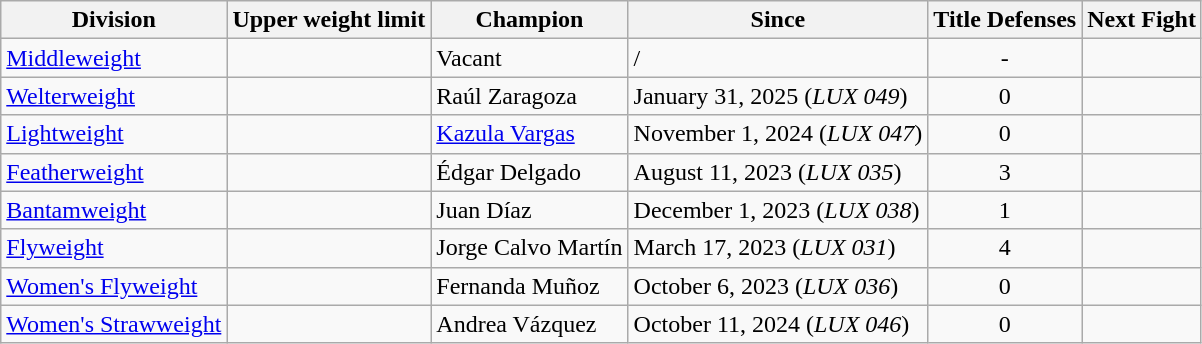<table class="wikitable">
<tr>
<th>Division</th>
<th>Upper weight limit</th>
<th>Champion</th>
<th>Since</th>
<th>Title Defenses</th>
<th>Next Fight</th>
</tr>
<tr>
<td><a href='#'>Middleweight</a></td>
<td></td>
<td>Vacant</td>
<td>/</td>
<td align=center>-</td>
<td></td>
</tr>
<tr>
<td><a href='#'>Welterweight</a></td>
<td></td>
<td> Raúl Zaragoza</td>
<td>January 31, 2025 (<em>LUX 049</em>)</td>
<td align=center>0</td>
<td></td>
</tr>
<tr>
<td><a href='#'>Lightweight</a></td>
<td></td>
<td> <a href='#'>Kazula Vargas</a></td>
<td>November 1, 2024 (<em>LUX 047</em>)</td>
<td align=center>0</td>
<td></td>
</tr>
<tr>
<td><a href='#'>Featherweight</a></td>
<td></td>
<td> Édgar Delgado</td>
<td>August 11, 2023 (<em>LUX 035</em>)</td>
<td align=center>3</td>
<td></td>
</tr>
<tr>
<td><a href='#'>Bantamweight</a></td>
<td></td>
<td> Juan Díaz</td>
<td>December 1, 2023 (<em>LUX 038</em>)</td>
<td align=center>1</td>
<td></td>
</tr>
<tr>
<td><a href='#'>Flyweight</a></td>
<td></td>
<td> Jorge Calvo Martín</td>
<td>March 17, 2023 (<em>LUX 031</em>)</td>
<td align=center>4</td>
<td></td>
</tr>
<tr>
<td><a href='#'>Women's Flyweight</a></td>
<td></td>
<td> Fernanda Muñoz</td>
<td>October 6, 2023 (<em>LUX 036</em>)</td>
<td align=center>0</td>
<td></td>
</tr>
<tr>
<td><a href='#'>Women's Strawweight</a></td>
<td></td>
<td> Andrea Vázquez</td>
<td>October 11, 2024 (<em>LUX 046</em>)</td>
<td align=center>0</td>
<td></td>
</tr>
</table>
